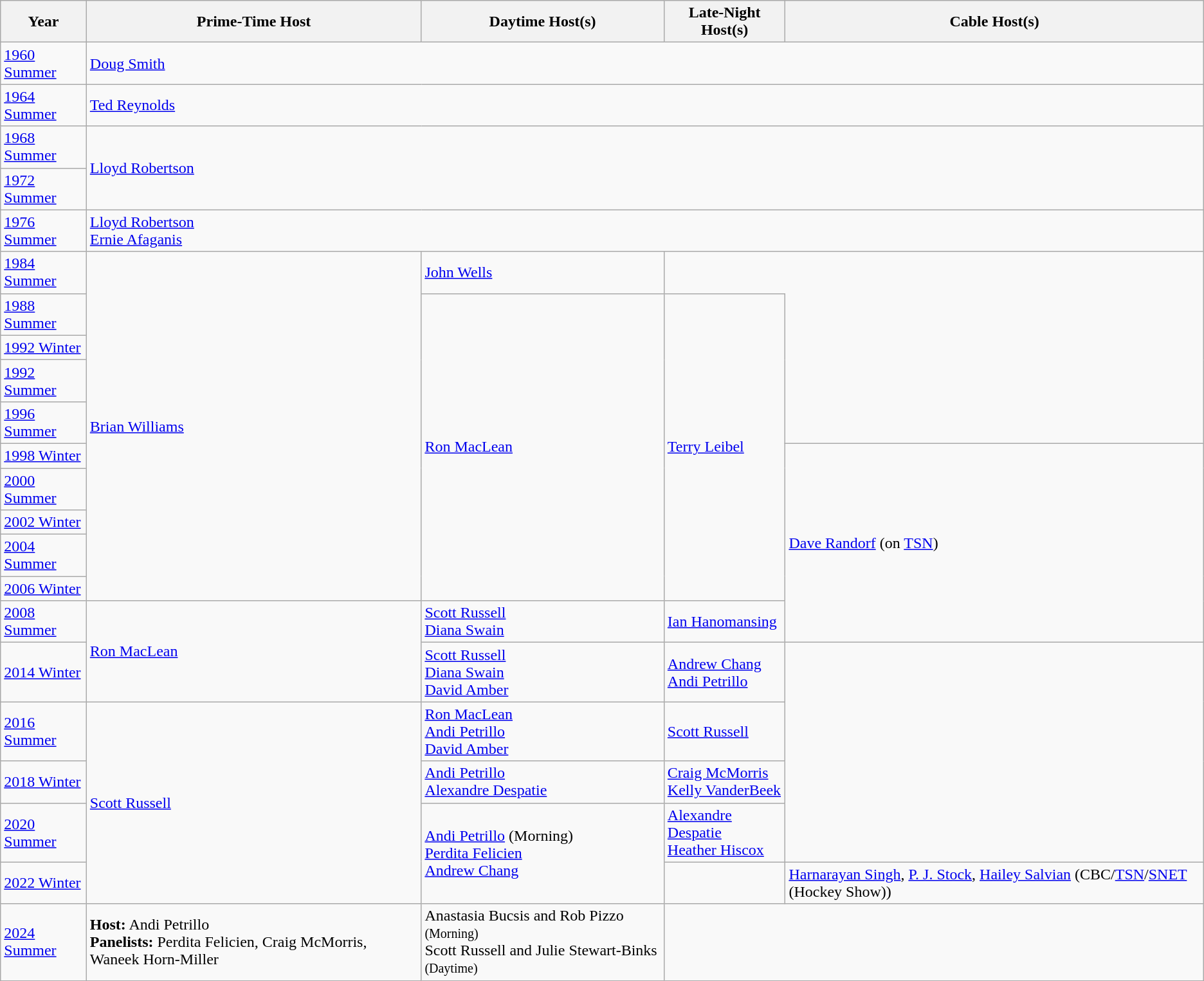<table class="wikitable">
<tr>
<th>Year</th>
<th>Prime-Time Host</th>
<th>Daytime Host(s)</th>
<th>Late-Night Host(s)</th>
<th>Cable Host(s)</th>
</tr>
<tr>
<td><a href='#'>1960 Summer</a></td>
<td colspan="4"><a href='#'>Doug Smith</a></td>
</tr>
<tr>
<td><a href='#'>1964 Summer</a></td>
<td colspan="4"><a href='#'>Ted Reynolds</a></td>
</tr>
<tr>
<td><a href='#'>1968 Summer</a></td>
<td colspan="4" rowspan="2"><a href='#'>Lloyd Robertson</a></td>
</tr>
<tr>
<td><a href='#'>1972 Summer</a></td>
</tr>
<tr>
<td><a href='#'>1976 Summer</a></td>
<td colspan="4"><a href='#'>Lloyd Robertson</a><br><a href='#'>Ernie Afaganis</a></td>
</tr>
<tr>
<td><a href='#'>1984 Summer</a></td>
<td rowspan="10"><a href='#'>Brian Williams</a></td>
<td><a href='#'>John Wells</a></td>
</tr>
<tr>
<td><a href='#'>1988 Summer</a></td>
<td rowspan="9"><a href='#'>Ron MacLean</a></td>
<td rowspan="9"><a href='#'>Terry Leibel</a></td>
</tr>
<tr>
<td><a href='#'>1992 Winter</a></td>
</tr>
<tr>
<td><a href='#'>1992 Summer</a></td>
</tr>
<tr>
<td><a href='#'>1996 Summer</a></td>
</tr>
<tr>
<td><a href='#'>1998 Winter</a></td>
<td rowspan="6"><a href='#'>Dave Randorf</a> (on <a href='#'>TSN</a>)</td>
</tr>
<tr>
<td><a href='#'>2000 Summer</a></td>
</tr>
<tr>
<td><a href='#'>2002 Winter</a></td>
</tr>
<tr>
<td><a href='#'>2004 Summer</a></td>
</tr>
<tr>
<td><a href='#'>2006 Winter</a></td>
</tr>
<tr>
<td><a href='#'>2008 Summer</a></td>
<td rowspan="2"><a href='#'>Ron MacLean</a></td>
<td><a href='#'>Scott Russell</a> <br><a href='#'>Diana Swain</a></td>
<td><a href='#'>Ian Hanomansing</a></td>
</tr>
<tr>
<td><a href='#'>2014 Winter</a></td>
<td><a href='#'>Scott Russell</a> <br><a href='#'>Diana Swain</a><br><a href='#'>David Amber</a></td>
<td><a href='#'>Andrew Chang</a><br><a href='#'>Andi Petrillo</a></td>
</tr>
<tr>
<td><a href='#'>2016 Summer</a></td>
<td rowspan="4"><a href='#'>Scott Russell</a></td>
<td><a href='#'>Ron MacLean</a><br><a href='#'>Andi Petrillo</a><br><a href='#'>David Amber</a></td>
<td><a href='#'>Scott Russell</a></td>
</tr>
<tr>
<td><a href='#'>2018 Winter</a></td>
<td><a href='#'>Andi Petrillo</a> <br><a href='#'>Alexandre Despatie</a></td>
<td><a href='#'>Craig McMorris</a> <br><a href='#'>Kelly VanderBeek</a></td>
</tr>
<tr>
<td><a href='#'>2020 Summer</a></td>
<td rowspan="2"><a href='#'>Andi Petrillo</a> (Morning)<br><a href='#'>Perdita Felicien</a><br><a href='#'>Andrew Chang</a></td>
<td><a href='#'>Alexandre Despatie</a><br><a href='#'>Heather Hiscox</a></td>
</tr>
<tr>
<td><a href='#'>2022 Winter</a></td>
<td></td>
<td><a href='#'>Harnarayan Singh</a>, <a href='#'>P. J. Stock</a>, <a href='#'>Hailey Salvian</a> (CBC/<a href='#'>TSN</a>/<a href='#'>SNET</a> (Hockey Show))</td>
</tr>
<tr>
<td><a href='#'>2024 Summer</a></td>
<td><strong>Host:</strong> Andi Petrillo<br><strong>Panelists:</strong> Perdita Felicien, Craig McMorris, Waneek Horn-Miller</td>
<td>Anastasia Bucsis and Rob Pizzo <small>(Morning)</small><br>Scott Russell and Julie Stewart-Binks <small>(Daytime)</small></td>
</tr>
</table>
